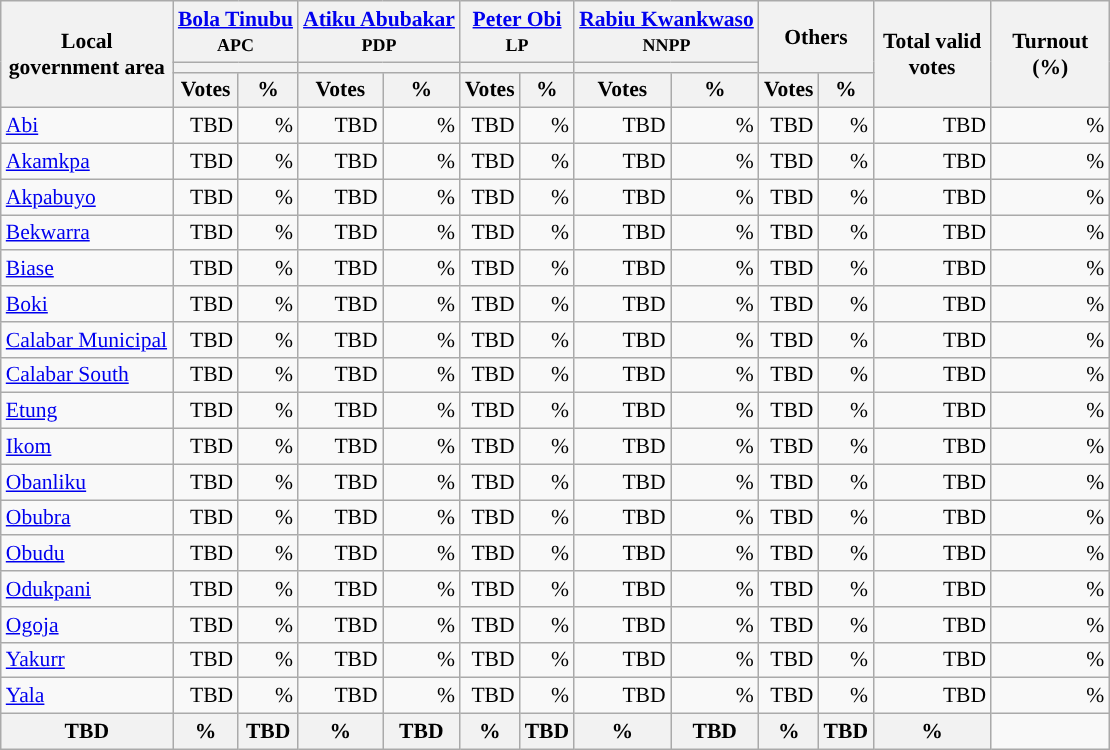<table class="wikitable sortable" style="text-align:right; font-size:90%">
<tr>
<th rowspan="3" style="max-width:7.5em;">Local government area</th>
<th colspan="2"><a href='#'>Bola Tinubu</a><br><small>APC</small></th>
<th colspan="2"><a href='#'>Atiku Abubakar</a><br><small>PDP</small></th>
<th colspan="2"><a href='#'>Peter Obi</a><br><small>LP</small></th>
<th colspan="2"><a href='#'>Rabiu Kwankwaso</a><br><small>NNPP</small></th>
<th colspan="2" rowspan="2">Others</th>
<th rowspan="3" style="max-width:5em;">Total valid votes</th>
<th rowspan="3" style="max-width:5em;">Turnout (%)</th>
</tr>
<tr>
<th colspan=2 style="background-color:"></th>
<th colspan=2 style="background-color:"></th>
<th colspan=2 style="background-color:"></th>
<th colspan=2 style="background-color:"></th>
</tr>
<tr>
<th>Votes</th>
<th>%</th>
<th>Votes</th>
<th>%</th>
<th>Votes</th>
<th>%</th>
<th>Votes</th>
<th>%</th>
<th>Votes</th>
<th>%</th>
</tr>
<tr style="background-color:#">
<td style="text-align:left;"><a href='#'>Abi</a></td>
<td>TBD</td>
<td>%</td>
<td>TBD</td>
<td>%</td>
<td>TBD</td>
<td>%</td>
<td>TBD</td>
<td>%</td>
<td>TBD</td>
<td>%</td>
<td>TBD</td>
<td>%</td>
</tr>
<tr style="background-color:#">
<td style="text-align:left;"><a href='#'>Akamkpa</a></td>
<td>TBD</td>
<td>%</td>
<td>TBD</td>
<td>%</td>
<td>TBD</td>
<td>%</td>
<td>TBD</td>
<td>%</td>
<td>TBD</td>
<td>%</td>
<td>TBD</td>
<td>%</td>
</tr>
<tr style="background-color:#">
<td style="text-align:left;"><a href='#'>Akpabuyo</a></td>
<td>TBD</td>
<td>%</td>
<td>TBD</td>
<td>%</td>
<td>TBD</td>
<td>%</td>
<td>TBD</td>
<td>%</td>
<td>TBD</td>
<td>%</td>
<td>TBD</td>
<td>%</td>
</tr>
<tr style="background-color:#">
<td style="text-align:left;"><a href='#'>Bekwarra</a></td>
<td>TBD</td>
<td>%</td>
<td>TBD</td>
<td>%</td>
<td>TBD</td>
<td>%</td>
<td>TBD</td>
<td>%</td>
<td>TBD</td>
<td>%</td>
<td>TBD</td>
<td>%</td>
</tr>
<tr style="background-color:#">
<td style="text-align:left;"><a href='#'>Biase</a></td>
<td>TBD</td>
<td>%</td>
<td>TBD</td>
<td>%</td>
<td>TBD</td>
<td>%</td>
<td>TBD</td>
<td>%</td>
<td>TBD</td>
<td>%</td>
<td>TBD</td>
<td>%</td>
</tr>
<tr style="background-color:#">
<td style="text-align:left;"><a href='#'>Boki</a></td>
<td>TBD</td>
<td>%</td>
<td>TBD</td>
<td>%</td>
<td>TBD</td>
<td>%</td>
<td>TBD</td>
<td>%</td>
<td>TBD</td>
<td>%</td>
<td>TBD</td>
<td>%</td>
</tr>
<tr style="background-color:#">
<td style="text-align:left;"><a href='#'>Calabar Municipal</a></td>
<td>TBD</td>
<td>%</td>
<td>TBD</td>
<td>%</td>
<td>TBD</td>
<td>%</td>
<td>TBD</td>
<td>%</td>
<td>TBD</td>
<td>%</td>
<td>TBD</td>
<td>%</td>
</tr>
<tr style="background-color:#">
<td style="text-align:left;"><a href='#'>Calabar South</a></td>
<td>TBD</td>
<td>%</td>
<td>TBD</td>
<td>%</td>
<td>TBD</td>
<td>%</td>
<td>TBD</td>
<td>%</td>
<td>TBD</td>
<td>%</td>
<td>TBD</td>
<td>%</td>
</tr>
<tr style="background-color:#">
<td style="text-align:left;"><a href='#'>Etung</a></td>
<td>TBD</td>
<td>%</td>
<td>TBD</td>
<td>%</td>
<td>TBD</td>
<td>%</td>
<td>TBD</td>
<td>%</td>
<td>TBD</td>
<td>%</td>
<td>TBD</td>
<td>%</td>
</tr>
<tr style="background-color:#">
<td style="text-align:left;"><a href='#'>Ikom</a></td>
<td>TBD</td>
<td>%</td>
<td>TBD</td>
<td>%</td>
<td>TBD</td>
<td>%</td>
<td>TBD</td>
<td>%</td>
<td>TBD</td>
<td>%</td>
<td>TBD</td>
<td>%</td>
</tr>
<tr style="background-color:#">
<td style="text-align:left;"><a href='#'>Obanliku</a></td>
<td>TBD</td>
<td>%</td>
<td>TBD</td>
<td>%</td>
<td>TBD</td>
<td>%</td>
<td>TBD</td>
<td>%</td>
<td>TBD</td>
<td>%</td>
<td>TBD</td>
<td>%</td>
</tr>
<tr style="background-color:#">
<td style="text-align:left;"><a href='#'>Obubra</a></td>
<td>TBD</td>
<td>%</td>
<td>TBD</td>
<td>%</td>
<td>TBD</td>
<td>%</td>
<td>TBD</td>
<td>%</td>
<td>TBD</td>
<td>%</td>
<td>TBD</td>
<td>%</td>
</tr>
<tr style="background-color:#">
<td style="text-align:left;"><a href='#'>Obudu</a></td>
<td>TBD</td>
<td>%</td>
<td>TBD</td>
<td>%</td>
<td>TBD</td>
<td>%</td>
<td>TBD</td>
<td>%</td>
<td>TBD</td>
<td>%</td>
<td>TBD</td>
<td>%</td>
</tr>
<tr style="background-color:#">
<td style="text-align:left;"><a href='#'>Odukpani</a></td>
<td>TBD</td>
<td>%</td>
<td>TBD</td>
<td>%</td>
<td>TBD</td>
<td>%</td>
<td>TBD</td>
<td>%</td>
<td>TBD</td>
<td>%</td>
<td>TBD</td>
<td>%</td>
</tr>
<tr style="background-color:#">
<td style="text-align:left;"><a href='#'>Ogoja</a></td>
<td>TBD</td>
<td>%</td>
<td>TBD</td>
<td>%</td>
<td>TBD</td>
<td>%</td>
<td>TBD</td>
<td>%</td>
<td>TBD</td>
<td>%</td>
<td>TBD</td>
<td>%</td>
</tr>
<tr style="background-color:#">
<td style="text-align:left;"><a href='#'>Yakurr</a></td>
<td>TBD</td>
<td>%</td>
<td>TBD</td>
<td>%</td>
<td>TBD</td>
<td>%</td>
<td>TBD</td>
<td>%</td>
<td>TBD</td>
<td>%</td>
<td>TBD</td>
<td>%</td>
</tr>
<tr style="background-color:#">
<td style="text-align:left;"><a href='#'>Yala</a></td>
<td>TBD</td>
<td>%</td>
<td>TBD</td>
<td>%</td>
<td>TBD</td>
<td>%</td>
<td>TBD</td>
<td>%</td>
<td>TBD</td>
<td>%</td>
<td>TBD</td>
<td>%</td>
</tr>
<tr>
<th>TBD</th>
<th>%</th>
<th>TBD</th>
<th>%</th>
<th>TBD</th>
<th>%</th>
<th>TBD</th>
<th>%</th>
<th>TBD</th>
<th>%</th>
<th>TBD</th>
<th>%</th>
</tr>
</table>
